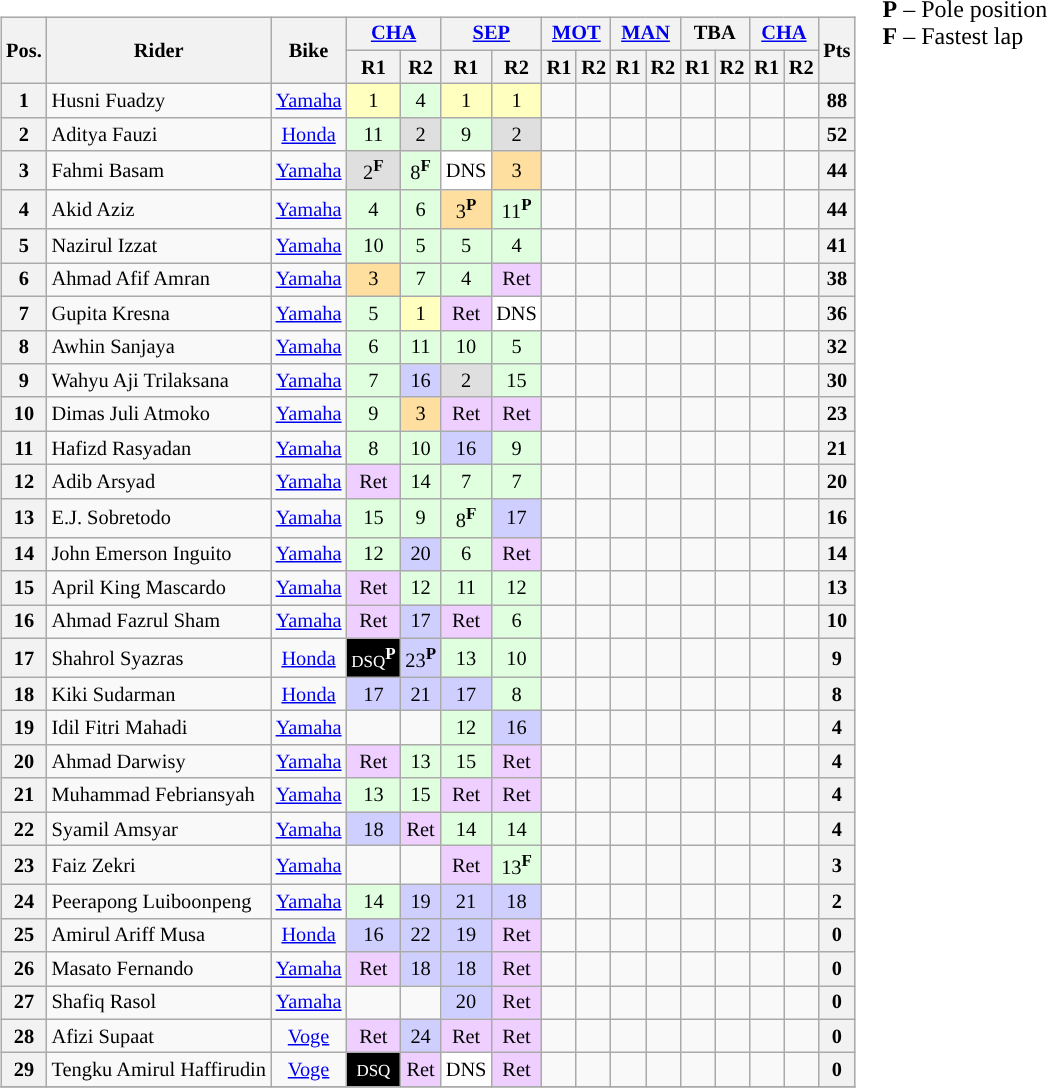<table>
<tr>
<td><br><table class="wikitable" style="font-size:85%; text-align:center;">
<tr>
<th rowspan="2">Pos.</th>
<th rowspan="2">Rider</th>
<th rowspan="2">Bike</th>
<th colspan="2"><a href='#'>CHA</a><br></th>
<th colspan="2"><a href='#'>SEP</a><br></th>
<th colspan="2"><a href='#'>MOT</a><br></th>
<th colspan="2"><a href='#'>MAN</a><br></th>
<th colspan="2">TBA</th>
<th colspan="2"><a href='#'>CHA</a><br></th>
<th rowspan="2">Pts</th>
</tr>
<tr>
<th>R1</th>
<th>R2</th>
<th>R1</th>
<th>R2</th>
<th>R1</th>
<th>R2</th>
<th>R1</th>
<th>R2</th>
<th>R1</th>
<th>R2</th>
<th>R1</th>
<th>R2</th>
</tr>
<tr>
<th>1</th>
<td align="left"> Husni Fuadzy</td>
<td><a href='#'>Yamaha</a></td>
<td style="background:#ffffbf;">1</td>
<td style="background:#dfffdf;">4</td>
<td style="background:#ffffbf;">1</td>
<td style="background:#ffffbf;">1</td>
<td></td>
<td></td>
<td></td>
<td></td>
<td></td>
<td></td>
<td></td>
<td></td>
<th>88</th>
</tr>
<tr>
<th>2</th>
<td align="left"> Aditya Fauzi</td>
<td><a href='#'>Honda</a></td>
<td style="background:#dfffdf;">11</td>
<td style="background:#dfdfdf;">2</td>
<td style="background:#dfffdf;">9</td>
<td style="background:#dfdfdf;">2</td>
<td></td>
<td></td>
<td></td>
<td></td>
<td></td>
<td></td>
<td></td>
<td></td>
<th>52</th>
</tr>
<tr>
<th>3</th>
<td align="left"> Fahmi Basam</td>
<td><a href='#'>Yamaha</a></td>
<td style="background:#dfdfdf;">2<sup><strong>F</strong></sup></td>
<td style="background:#dfffdf;">8<sup><strong>F</strong></sup></td>
<td style="background:#ffffff;">DNS</td>
<td style="background:#ffdf9f;">3</td>
<td></td>
<td></td>
<td></td>
<td></td>
<td></td>
<td></td>
<td></td>
<td></td>
<th>44</th>
</tr>
<tr>
<th>4</th>
<td align="left"> Akid Aziz</td>
<td><a href='#'>Yamaha</a></td>
<td style="background:#dfffdf;">4</td>
<td style="background:#dfffdf;">6</td>
<td style="background:#ffdf9f;">3<sup><strong>P</strong></sup></td>
<td style="background:#dfffdf;">11<sup><strong>P</strong></sup></td>
<td></td>
<td></td>
<td></td>
<td></td>
<td></td>
<td></td>
<td></td>
<td></td>
<th>44</th>
</tr>
<tr>
<th>5</th>
<td align="left"> Nazirul Izzat</td>
<td><a href='#'>Yamaha</a></td>
<td style="background:#dfffdf;">10</td>
<td style="background:#dfffdf;">5</td>
<td style='background:#dfffdf;"'>5</td>
<td style="background:#dfffdf;">4</td>
<td></td>
<td></td>
<td></td>
<td></td>
<td></td>
<td></td>
<td></td>
<td></td>
<th>41</th>
</tr>
<tr>
<th>6</th>
<td align="left" nowrap=""> Ahmad Afif Amran</td>
<td><a href='#'>Yamaha</a></td>
<td style="background:#ffdf9f;">3</td>
<td style="background:#dfffdf;">7</td>
<td style="background:#dfffdf;">4</td>
<td style="background:#efcfff;">Ret</td>
<td></td>
<td></td>
<td></td>
<td></td>
<td></td>
<td></td>
<td></td>
<td></td>
<th>38</th>
</tr>
<tr>
<th>7</th>
<td align="left"> Gupita Kresna</td>
<td><a href='#'>Yamaha</a></td>
<td style="background:#dfffdf;">5</td>
<td style="background:#ffffbf;">1</td>
<td style="background:#efcfff;">Ret</td>
<td style="background:#ffffff;">DNS</td>
<td></td>
<td></td>
<td></td>
<td></td>
<td></td>
<td></td>
<td></td>
<td></td>
<th>36</th>
</tr>
<tr>
<th>8</th>
<td align="left"> Awhin Sanjaya</td>
<td><a href='#'>Yamaha</a></td>
<td style="background:#dfffdf;">6</td>
<td style="background:#dfffdf;">11</td>
<td style="background:#dfffdf;">10</td>
<td style="background:#dfffdf;">5</td>
<td></td>
<td></td>
<td></td>
<td></td>
<td></td>
<td></td>
<td></td>
<td></td>
<th>32</th>
</tr>
<tr>
<th>9</th>
<td align="left"> Wahyu Aji Trilaksana</td>
<td><a href='#'>Yamaha</a></td>
<td style="background:#dfffdf;">7</td>
<td style="background:#cfcfff;">16</td>
<td style="background:#dfdfdf;">2</td>
<td style="background:#dfffdf;">15</td>
<td></td>
<td></td>
<td></td>
<td></td>
<td></td>
<td></td>
<td></td>
<td></td>
<th>30</th>
</tr>
<tr>
<th>10</th>
<td align="left"> Dimas Juli Atmoko</td>
<td><a href='#'>Yamaha</a></td>
<td style="background:#dfffdf;">9</td>
<td style="background:#ffdf9f;">3</td>
<td style="background:#efcfff;">Ret</td>
<td style="background:#efcfff;">Ret</td>
<td></td>
<td></td>
<td></td>
<td></td>
<td></td>
<td></td>
<td></td>
<td></td>
<th>23</th>
</tr>
<tr>
<th>11</th>
<td align="left"> Hafizd Rasyadan</td>
<td><a href='#'>Yamaha</a></td>
<td style="background:#dfffdf;">8</td>
<td style="background:#dfffdf;">10</td>
<td style="background:#cfcfff;">16</td>
<td style="background:#dfffdf;">9</td>
<td></td>
<td></td>
<td></td>
<td></td>
<td></td>
<td></td>
<td></td>
<td></td>
<th>21</th>
</tr>
<tr>
<th>12</th>
<td align="left"> Adib Arsyad</td>
<td><a href='#'>Yamaha</a></td>
<td style="background:#efcfff;">Ret</td>
<td style="background:#dfffdf;">14</td>
<td style="background:#dfffdf;">7</td>
<td style="background:#dfffdf;">7</td>
<td></td>
<td></td>
<td></td>
<td></td>
<td></td>
<td></td>
<td></td>
<td></td>
<th>20</th>
</tr>
<tr>
<th>13</th>
<td align="left"> E.J. Sobretodo</td>
<td><a href='#'>Yamaha</a></td>
<td style="background:#dfffdf;">15</td>
<td style="background:#dfffdf;">9</td>
<td style="background:#dfffdf;">8<sup><strong>F</strong></sup></td>
<td style="background:#cfcfff;">17</td>
<td></td>
<td></td>
<td></td>
<td></td>
<td></td>
<td></td>
<td></td>
<td></td>
<th>16</th>
</tr>
<tr>
<th>14</th>
<td align="left"> John Emerson Inguito</td>
<td><a href='#'>Yamaha</a></td>
<td style="background:#dfffdf;">12</td>
<td style="background:#cfcfff;">20</td>
<td style="background:#dfffdf;">6</td>
<td style="background:#efcfff;">Ret</td>
<td></td>
<td></td>
<td></td>
<td></td>
<td></td>
<td></td>
<td></td>
<td></td>
<th>14</th>
</tr>
<tr>
<th>15</th>
<td align="left"> April King Mascardo</td>
<td><a href='#'>Yamaha</a></td>
<td style="background:#efcfff;">Ret</td>
<td style="background:#dfffdf;">12</td>
<td style="background:#dfffdf;">11</td>
<td style="background:#dfffdf;">12</td>
<td></td>
<td></td>
<td></td>
<td></td>
<td></td>
<td></td>
<td></td>
<td></td>
<th>13</th>
</tr>
<tr>
<th>16</th>
<td align="left"> Ahmad Fazrul Sham</td>
<td><a href='#'>Yamaha</a></td>
<td style="background:#efcfff;">Ret</td>
<td style="background:#cfcfff;">17</td>
<td style="background:#efcfff;">Ret</td>
<td style="background:#dfffdf;">6</td>
<td></td>
<td></td>
<td></td>
<td></td>
<td></td>
<td></td>
<td></td>
<td></td>
<th>10</th>
</tr>
<tr>
<th>17</th>
<td align="left"> Shahrol Syazras</td>
<td><a href='#'>Honda</a></td>
<td style="background:black; color:white;"><small>DSQ</small><sup><strong>P</strong></sup></td>
<td style="background:#cfcfff;">23<sup><strong>P</strong></sup></td>
<td style="background:#dfffdf;">13</td>
<td style="background:#dfffdf;">10</td>
<td></td>
<td></td>
<td></td>
<td></td>
<td></td>
<td></td>
<td></td>
<td></td>
<th>9</th>
</tr>
<tr>
<th>18</th>
<td align="left"> Kiki Sudarman</td>
<td><a href='#'>Honda</a></td>
<td style="background:#cfcfff;">17</td>
<td style="background:#cfcfff;">21</td>
<td style="background:#cfcfff;">17</td>
<td style="background:#dfffdf;">8</td>
<td></td>
<td></td>
<td></td>
<td></td>
<td></td>
<td></td>
<td></td>
<td></td>
<th>8</th>
</tr>
<tr>
<th>19</th>
<td align="left"> Idil Fitri Mahadi</td>
<td><a href='#'>Yamaha</a></td>
<td></td>
<td></td>
<td style="background:#dfffdf;">12</td>
<td style="background:#cfcfff;">16</td>
<td></td>
<td></td>
<td></td>
<td></td>
<td></td>
<td></td>
<td></td>
<td></td>
<th>4</th>
</tr>
<tr>
<th>20</th>
<td align="left"> Ahmad Darwisy</td>
<td><a href='#'>Yamaha</a></td>
<td style="background:#efcfff;">Ret</td>
<td style="background:#dfffdf;">13</td>
<td style="background:#dfffdf;">15</td>
<td style="background:#efcfff;">Ret</td>
<td></td>
<td></td>
<td></td>
<td></td>
<td></td>
<td></td>
<td></td>
<td></td>
<th>4</th>
</tr>
<tr>
<th>21</th>
<td align="left"> Muhammad Febriansyah</td>
<td><a href='#'>Yamaha</a></td>
<td style="background:#dfffdf;">13</td>
<td style="background:#dfffdf;">15</td>
<td style="background:#efcfff;">Ret</td>
<td style="background:#efcfff;">Ret</td>
<td></td>
<td></td>
<td></td>
<td></td>
<td></td>
<td></td>
<td></td>
<td></td>
<th>4</th>
</tr>
<tr>
<th>22</th>
<td align="left"> Syamil Amsyar</td>
<td><a href='#'>Yamaha</a></td>
<td style="background:#cfcfff;">18</td>
<td style="background:#efcfff;">Ret</td>
<td style="background:#dfffdf;">14</td>
<td style="background:#dfffdf;">14</td>
<td></td>
<td></td>
<td></td>
<td></td>
<td></td>
<td></td>
<td></td>
<td></td>
<th>4</th>
</tr>
<tr>
<th>23</th>
<td align="left"> Faiz Zekri</td>
<td><a href='#'>Yamaha</a></td>
<td></td>
<td></td>
<td style="background:#efcfff;">Ret</td>
<td style="background:#dfffdf;">13<sup><strong>F</strong></sup></td>
<td></td>
<td></td>
<td></td>
<td></td>
<td></td>
<td></td>
<td></td>
<td></td>
<th>3</th>
</tr>
<tr>
<th>24</th>
<td align="left"> Peerapong Luiboonpeng</td>
<td><a href='#'>Yamaha</a></td>
<td style="background:#dfffdf;">14</td>
<td style="background:#cfcfff;">19</td>
<td style="background:#cfcfff;">21</td>
<td style="background:#cfcfff;">18</td>
<td></td>
<td></td>
<td></td>
<td></td>
<td></td>
<td></td>
<td></td>
<td></td>
<th>2</th>
</tr>
<tr>
<th>25</th>
<td align="left"> Amirul Ariff Musa</td>
<td><a href='#'>Honda</a></td>
<td style="background:#cfcfff;">16</td>
<td style="background:#cfcfff;">22</td>
<td style="background:#cfcfff;">19</td>
<td style="background:#efcfff;">Ret</td>
<td></td>
<td></td>
<td></td>
<td></td>
<td></td>
<td></td>
<td></td>
<td></td>
<th>0</th>
</tr>
<tr>
<th>26</th>
<td align="left"> Masato Fernando</td>
<td><a href='#'>Yamaha</a></td>
<td style="background:#efcfff;">Ret</td>
<td style="background:#cfcfff;">18</td>
<td style="background:#cfcfff;">18</td>
<td style="background:#efcfff;">Ret</td>
<td></td>
<td></td>
<td></td>
<td></td>
<td></td>
<td></td>
<td></td>
<td></td>
<th>0</th>
</tr>
<tr>
<th>27</th>
<td align="left"> Shafiq Rasol</td>
<td><a href='#'>Yamaha</a></td>
<td></td>
<td></td>
<td style="background:#cfcfff;">20</td>
<td style="background:#efcfff;">Ret</td>
<td></td>
<td></td>
<td></td>
<td></td>
<td></td>
<td></td>
<td></td>
<td></td>
<th>0</th>
</tr>
<tr>
<th>28</th>
<td align="left"> Afizi Supaat</td>
<td><a href='#'>Voge</a></td>
<td style="background:#efcfff;">Ret</td>
<td style="background:#cfcfff;">24</td>
<td style="background:#efcfff;">Ret</td>
<td style="background:#efcfff;">Ret</td>
<td></td>
<td></td>
<td></td>
<td></td>
<td></td>
<td></td>
<td></td>
<td></td>
<th>0</th>
</tr>
<tr>
<th>29</th>
<td align="left"> Tengku Amirul Haffirudin</td>
<td><a href='#'>Voge</a></td>
<td style="background:black; color:white;"><small>DSQ</small></td>
<td style="background:#efcfff;">Ret</td>
<td style="background:#ffffff;">DNS</td>
<td style="background:#efcfff;">Ret</td>
<td></td>
<td></td>
<td></td>
<td></td>
<td></td>
<td></td>
<td></td>
<td></td>
<th>0</th>
</tr>
<tr>
</tr>
</table>
</td>
<td valign="top"><br>
<span><strong>P</strong> – Pole position<br><strong>F</strong> – Fastest lap</span></td>
</tr>
</table>
